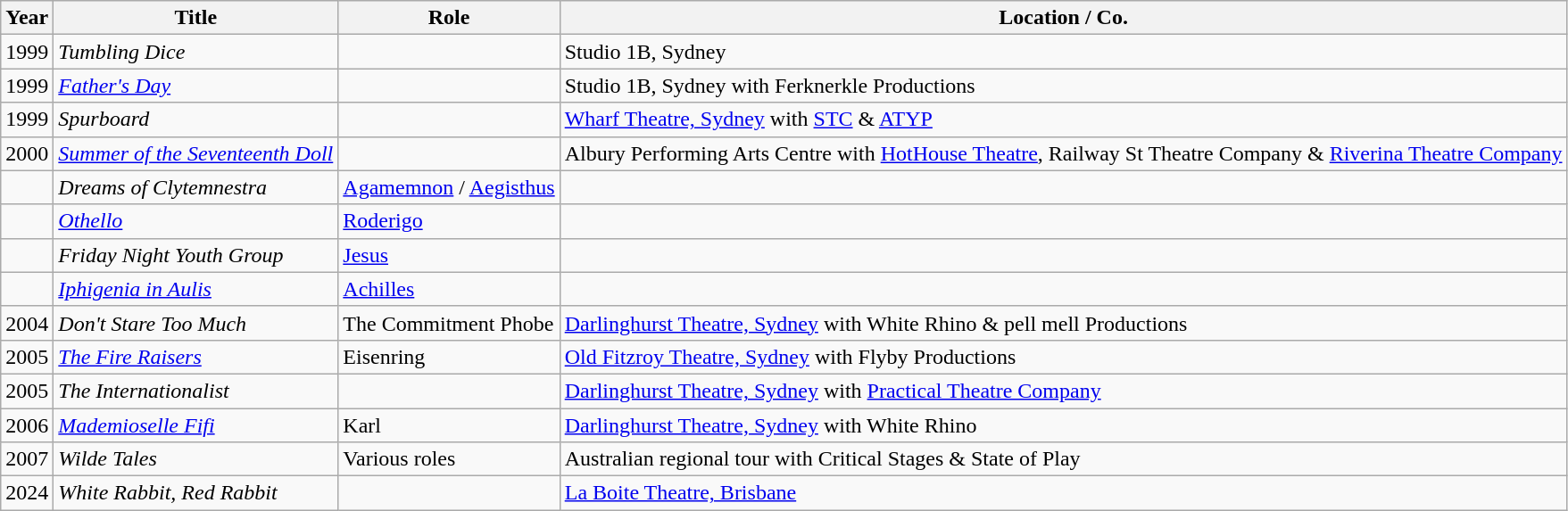<table class="wikitable sortable">
<tr>
<th>Year</th>
<th>Title</th>
<th>Role</th>
<th>Location / Co.</th>
</tr>
<tr>
<td>1999</td>
<td><em>Tumbling Dice</em></td>
<td></td>
<td>Studio 1B, Sydney</td>
</tr>
<tr>
<td>1999</td>
<td><em><a href='#'>Father's Day</a></em></td>
<td></td>
<td>Studio 1B, Sydney with Ferknerkle Productions</td>
</tr>
<tr>
<td>1999</td>
<td><em>Spurboard</em></td>
<td></td>
<td><a href='#'>Wharf Theatre, Sydney</a> with <a href='#'>STC</a> & <a href='#'>ATYP</a></td>
</tr>
<tr>
<td>2000</td>
<td><em><a href='#'>Summer of the Seventeenth Doll</a></em></td>
<td></td>
<td>Albury Performing Arts Centre with <a href='#'>HotHouse Theatre</a>, Railway St Theatre Company & <a href='#'>Riverina Theatre Company</a></td>
</tr>
<tr>
<td></td>
<td><em>Dreams of Clytemnestra</em></td>
<td><a href='#'>Agamemnon</a> / <a href='#'>Aegisthus</a></td>
<td></td>
</tr>
<tr>
<td></td>
<td><em><a href='#'>Othello</a></em></td>
<td><a href='#'>Roderigo</a></td>
<td></td>
</tr>
<tr>
<td></td>
<td><em>Friday Night Youth Group</em></td>
<td><a href='#'>Jesus</a></td>
<td></td>
</tr>
<tr>
<td></td>
<td><em><a href='#'>Iphigenia in Aulis</a></em></td>
<td><a href='#'>Achilles</a></td>
<td></td>
</tr>
<tr>
<td>2004</td>
<td><em>Don't Stare Too Much</em></td>
<td>The Commitment Phobe</td>
<td><a href='#'>Darlinghurst Theatre, Sydney</a> with White Rhino & pell mell Productions</td>
</tr>
<tr>
<td>2005</td>
<td><em><a href='#'>The Fire Raisers</a></em></td>
<td>Eisenring</td>
<td><a href='#'>Old Fitzroy Theatre, Sydney</a> with Flyby Productions</td>
</tr>
<tr>
<td>2005</td>
<td><em>The Internationalist</em></td>
<td></td>
<td><a href='#'>Darlinghurst Theatre, Sydney</a> with <a href='#'>Practical Theatre Company</a></td>
</tr>
<tr>
<td>2006</td>
<td><em><a href='#'>Mademioselle Fifi</a></em></td>
<td>Karl</td>
<td><a href='#'>Darlinghurst Theatre, Sydney</a> with White Rhino</td>
</tr>
<tr>
<td>2007</td>
<td><em>Wilde Tales</em></td>
<td>Various roles</td>
<td>Australian regional tour with Critical Stages & State of Play</td>
</tr>
<tr>
<td>2024</td>
<td><em>White Rabbit, Red Rabbit</em></td>
<td></td>
<td><a href='#'>La Boite Theatre, Brisbane</a></td>
</tr>
</table>
